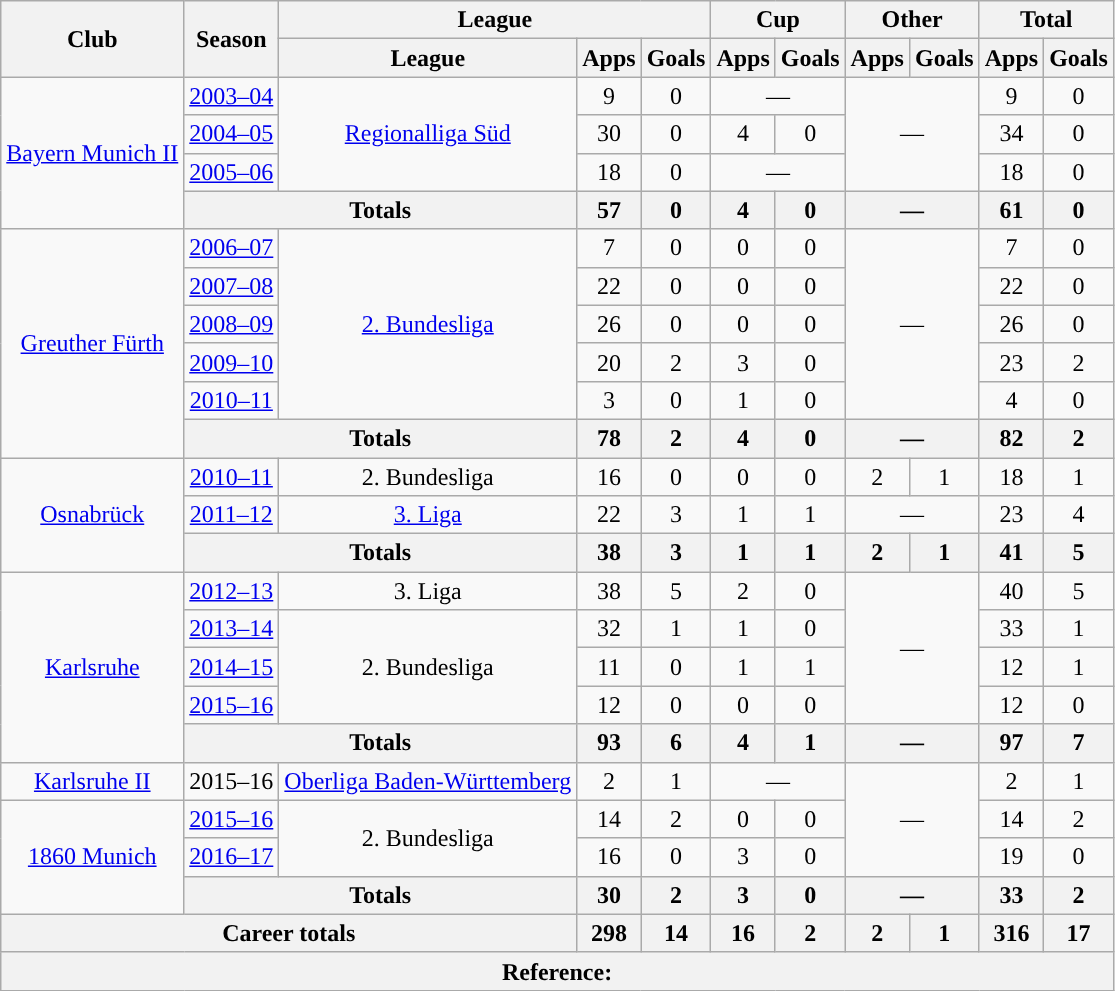<table class="wikitable" Style="text-align: center">
<tr>
<th rowspan="2">Club</th>
<th rowspan="2">Season</th>
<th colspan="3">League</th>
<th colspan="2">Cup</th>
<th colspan="2">Other</th>
<th colspan="2">Total</th>
</tr>
<tr>
<th>League</th>
<th>Apps</th>
<th>Goals</th>
<th>Apps</th>
<th>Goals</th>
<th>Apps</th>
<th>Goals</th>
<th>Apps</th>
<th>Goals</th>
</tr>
<tr>
<td rowspan="4"><a href='#'>Bayern Munich II</a></td>
<td><a href='#'>2003–04</a></td>
<td rowspan="3"><a href='#'>Regionalliga Süd</a></td>
<td>9</td>
<td>0</td>
<td colspan="2">—</td>
<td rowspan="3" colspan="2">—</td>
<td>9</td>
<td>0</td>
</tr>
<tr>
<td><a href='#'>2004–05</a></td>
<td>30</td>
<td>0</td>
<td>4</td>
<td>0</td>
<td>34</td>
<td>0</td>
</tr>
<tr>
<td><a href='#'>2005–06</a></td>
<td>18</td>
<td>0</td>
<td colspan="2">—</td>
<td>18</td>
<td>0</td>
</tr>
<tr>
<th colspan="2">Totals</th>
<th>57</th>
<th>0</th>
<th>4</th>
<th>0</th>
<th colspan="2">—</th>
<th>61</th>
<th>0</th>
</tr>
<tr>
<td rowspan="6"><a href='#'>Greuther Fürth</a></td>
<td><a href='#'>2006–07</a></td>
<td rowspan="5"><a href='#'>2. Bundesliga</a></td>
<td>7</td>
<td>0</td>
<td>0</td>
<td>0</td>
<td rowspan="5" colspan="2">—</td>
<td>7</td>
<td>0</td>
</tr>
<tr>
<td><a href='#'>2007–08</a></td>
<td>22</td>
<td>0</td>
<td>0</td>
<td>0</td>
<td>22</td>
<td>0</td>
</tr>
<tr>
<td><a href='#'>2008–09</a></td>
<td>26</td>
<td>0</td>
<td>0</td>
<td>0</td>
<td>26</td>
<td>0</td>
</tr>
<tr>
<td><a href='#'>2009–10</a></td>
<td>20</td>
<td>2</td>
<td>3</td>
<td>0</td>
<td>23</td>
<td>2</td>
</tr>
<tr>
<td><a href='#'>2010–11</a></td>
<td>3</td>
<td>0</td>
<td>1</td>
<td>0</td>
<td>4</td>
<td>0</td>
</tr>
<tr>
<th colspan="2">Totals</th>
<th>78</th>
<th>2</th>
<th>4</th>
<th>0</th>
<th colspan="2">—</th>
<th>82</th>
<th>2</th>
</tr>
<tr>
<td rowspan="3"><a href='#'>Osnabrück</a></td>
<td><a href='#'>2010–11</a></td>
<td>2. Bundesliga</td>
<td>16</td>
<td>0</td>
<td>0</td>
<td>0</td>
<td>2</td>
<td>1</td>
<td>18</td>
<td>1</td>
</tr>
<tr>
<td><a href='#'>2011–12</a></td>
<td><a href='#'>3. Liga</a></td>
<td>22</td>
<td>3</td>
<td>1</td>
<td>1</td>
<td colspan="2">—</td>
<td>23</td>
<td>4</td>
</tr>
<tr>
<th colspan="2">Totals</th>
<th>38</th>
<th>3</th>
<th>1</th>
<th>1</th>
<th>2</th>
<th>1</th>
<th>41</th>
<th>5</th>
</tr>
<tr>
<td rowspan="5"><a href='#'>Karlsruhe</a></td>
<td><a href='#'>2012–13</a></td>
<td>3. Liga</td>
<td>38</td>
<td>5</td>
<td>2</td>
<td>0</td>
<td rowspan="4" colspan="2">—</td>
<td>40</td>
<td>5</td>
</tr>
<tr>
<td><a href='#'>2013–14</a></td>
<td rowspan="3">2. Bundesliga</td>
<td>32</td>
<td>1</td>
<td>1</td>
<td>0</td>
<td>33</td>
<td>1</td>
</tr>
<tr>
<td><a href='#'>2014–15</a></td>
<td>11</td>
<td>0</td>
<td>1</td>
<td>1</td>
<td>12</td>
<td>1</td>
</tr>
<tr>
<td><a href='#'>2015–16</a></td>
<td>12</td>
<td>0</td>
<td>0</td>
<td>0</td>
<td>12</td>
<td>0</td>
</tr>
<tr>
<th colspan="2">Totals</th>
<th>93</th>
<th>6</th>
<th>4</th>
<th>1</th>
<th colspan="2">—</th>
<th>97</th>
<th>7</th>
</tr>
<tr>
<td><a href='#'>Karlsruhe II</a></td>
<td>2015–16</td>
<td><a href='#'>Oberliga Baden-Württemberg</a></td>
<td>2</td>
<td>1</td>
<td colspan="2">—</td>
<td rowspan="3" colspan="2">—</td>
<td>2</td>
<td>1</td>
</tr>
<tr>
<td rowspan="3"><a href='#'>1860 Munich</a></td>
<td><a href='#'>2015–16</a></td>
<td rowspan="2">2. Bundesliga</td>
<td>14</td>
<td>2</td>
<td>0</td>
<td>0</td>
<td>14</td>
<td>2</td>
</tr>
<tr>
<td><a href='#'>2016–17</a></td>
<td>16</td>
<td>0</td>
<td>3</td>
<td>0</td>
<td>19</td>
<td>0</td>
</tr>
<tr>
<th colspan="2">Totals</th>
<th>30</th>
<th>2</th>
<th>3</th>
<th>0</th>
<th colspan="2">—</th>
<th>33</th>
<th>2</th>
</tr>
<tr>
<th colspan="3">Career totals</th>
<th>298</th>
<th>14</th>
<th>16</th>
<th>2</th>
<th>2</th>
<th>1</th>
<th>316</th>
<th>17</th>
</tr>
<tr>
<th colspan="11">Reference:</th>
</tr>
</table>
